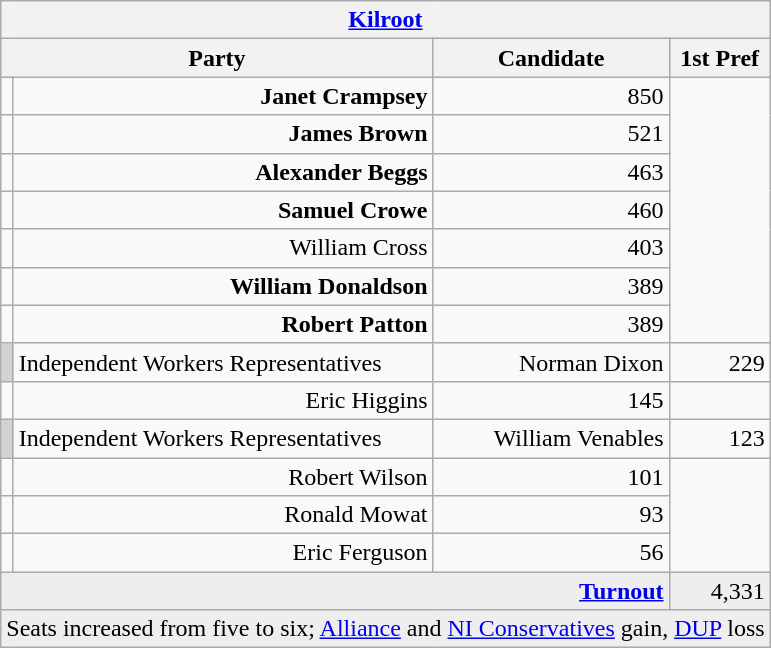<table class="wikitable">
<tr>
<th colspan="4" align="center"><a href='#'>Kilroot</a></th>
</tr>
<tr>
<th colspan="2" align="center" width=200>Party</th>
<th width=150>Candidate</th>
<th width=60>1st Pref</th>
</tr>
<tr>
<td></td>
<td align="right"><strong>Janet Crampsey</strong></td>
<td align="right">850</td>
</tr>
<tr>
<td></td>
<td align="right"><strong>James Brown</strong></td>
<td align="right">521</td>
</tr>
<tr>
<td></td>
<td align="right"><strong>Alexander Beggs</strong></td>
<td align="right">463</td>
</tr>
<tr>
<td></td>
<td align="right"><strong>Samuel Crowe</strong></td>
<td align="right">460</td>
</tr>
<tr>
<td></td>
<td align="right">William Cross</td>
<td align="right">403</td>
</tr>
<tr>
<td></td>
<td align="right"><strong>William Donaldson</strong></td>
<td align="right">389</td>
</tr>
<tr>
<td></td>
<td align="right"><strong>Robert Patton</strong></td>
<td align="right">389</td>
</tr>
<tr>
<td style="color:inherit;background-color: #D3D3D3"></td>
<td>Independent Workers Representatives</td>
<td align="right">Norman Dixon</td>
<td align="right">229</td>
</tr>
<tr>
<td></td>
<td align="right">Eric Higgins</td>
<td align="right">145</td>
</tr>
<tr>
<td style="color:inherit;background-color: #D3D3D3"></td>
<td>Independent Workers Representatives</td>
<td align="right">William Venables</td>
<td align="right">123</td>
</tr>
<tr>
<td></td>
<td align="right">Robert Wilson</td>
<td align="right">101</td>
</tr>
<tr>
<td></td>
<td align="right">Ronald Mowat</td>
<td align="right">93</td>
</tr>
<tr>
<td></td>
<td align="right">Eric Ferguson</td>
<td align="right">56</td>
</tr>
<tr bgcolor="EEEEEE">
<td colspan=3 align="right"><strong><a href='#'>Turnout</a></strong></td>
<td align="right">4,331</td>
</tr>
<tr bgcolor="EEEEEE">
<td colspan=4>Seats increased from five to six; <a href='#'>Alliance</a> and <a href='#'>NI Conservatives</a> gain, <a href='#'>DUP</a> loss</td>
</tr>
</table>
